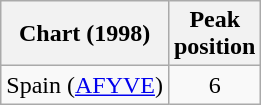<table class="wikitable">
<tr>
<th>Chart (1998)</th>
<th>Peak<br>position</th>
</tr>
<tr>
<td>Spain (<a href='#'>AFYVE</a>)</td>
<td align="center">6</td>
</tr>
</table>
